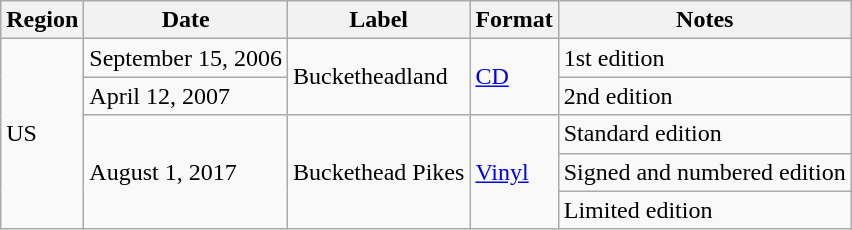<table class="wikitable">
<tr>
<th>Region</th>
<th>Date</th>
<th>Label</th>
<th>Format</th>
<th>Notes</th>
</tr>
<tr>
<td rowspan="5">US</td>
<td>September 15, 2006</td>
<td rowspan="2">Bucketheadland</td>
<td rowspan="2"><a href='#'>CD</a></td>
<td>1st edition</td>
</tr>
<tr>
<td>April 12, 2007</td>
<td>2nd edition</td>
</tr>
<tr>
<td rowspan="3">August 1, 2017</td>
<td rowspan="3">Buckethead Pikes</td>
<td rowspan="3"><a href='#'>Vinyl</a></td>
<td>Standard edition</td>
</tr>
<tr>
<td>Signed and numbered edition</td>
</tr>
<tr>
<td>Limited edition</td>
</tr>
</table>
